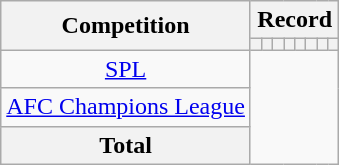<table class="wikitable" style="text-align: center">
<tr>
<th rowspan=2>Competition</th>
<th colspan=8>Record</th>
</tr>
<tr>
<th></th>
<th></th>
<th></th>
<th></th>
<th></th>
<th></th>
<th></th>
<th></th>
</tr>
<tr>
<td><a href='#'>SPL</a><br></td>
</tr>
<tr>
<td><a href='#'>AFC Champions League</a><br></td>
</tr>
<tr>
<th>Total<br></th>
</tr>
</table>
